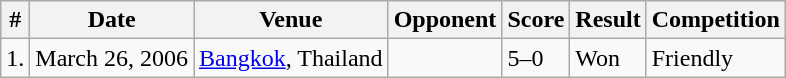<table class="wikitable">
<tr>
<th>#</th>
<th>Date</th>
<th>Venue</th>
<th>Opponent</th>
<th>Score</th>
<th>Result</th>
<th>Competition</th>
</tr>
<tr>
<td>1.</td>
<td>March 26, 2006</td>
<td><a href='#'>Bangkok</a>, Thailand</td>
<td></td>
<td>5–0</td>
<td>Won</td>
<td>Friendly</td>
</tr>
</table>
